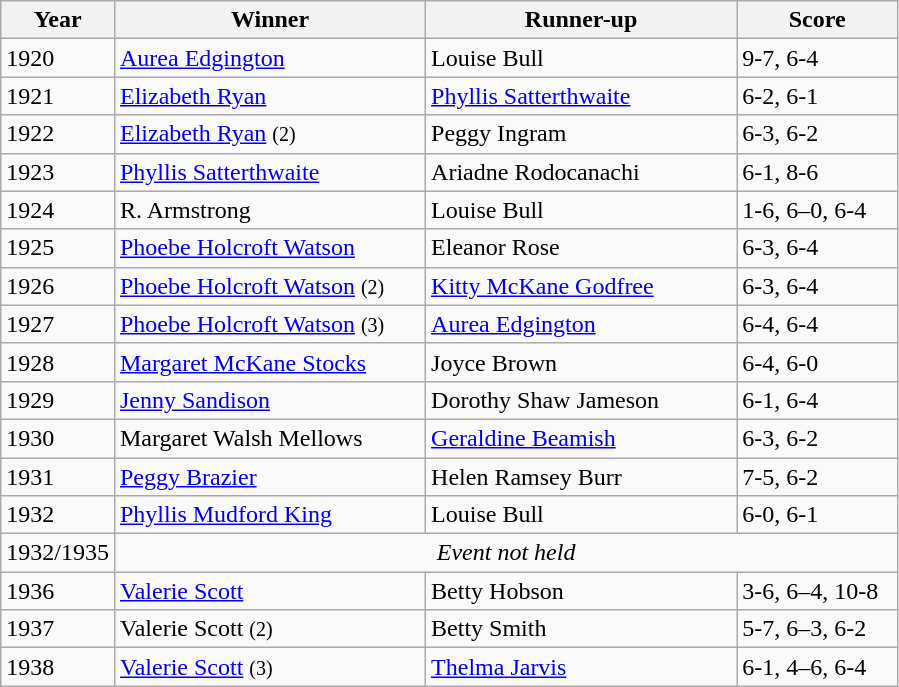<table class="wikitable" style="font-size:100%;">
<tr>
<th style="width:60px;">Year</th>
<th style="width:200px;">Winner</th>
<th style="width:200px;">Runner-up</th>
<th style="width:100px;">Score</th>
</tr>
<tr>
<td>1920</td>
<td> <a href='#'>Aurea Edgington</a></td>
<td>  Louise Bull</td>
<td>9-7, 6-4</td>
</tr>
<tr>
<td>1921</td>
<td> <a href='#'>Elizabeth Ryan</a></td>
<td>  <a href='#'>Phyllis Satterthwaite</a></td>
<td>6-2, 6-1</td>
</tr>
<tr>
<td>1922</td>
<td> <a href='#'>Elizabeth Ryan</a> <small>(2)</small></td>
<td>  Peggy Ingram</td>
<td>6-3, 6-2</td>
</tr>
<tr>
<td>1923</td>
<td>  <a href='#'>Phyllis Satterthwaite</a></td>
<td>  Ariadne Rodocanachi</td>
<td>6-1, 8-6</td>
</tr>
<tr>
<td>1924</td>
<td> R. Armstrong</td>
<td>  Louise Bull</td>
<td>1-6, 6–0, 6-4</td>
</tr>
<tr>
<td>1925</td>
<td> <a href='#'>Phoebe Holcroft Watson</a></td>
<td>  Eleanor Rose</td>
<td>6-3, 6-4</td>
</tr>
<tr>
<td>1926</td>
<td> <a href='#'>Phoebe Holcroft Watson</a> <small>(2)</small></td>
<td>  <a href='#'>Kitty McKane Godfree</a></td>
<td>6-3, 6-4</td>
</tr>
<tr>
<td>1927</td>
<td> <a href='#'>Phoebe Holcroft Watson</a> <small>(3)</small></td>
<td>  <a href='#'>Aurea Edgington</a></td>
<td>6-4, 6-4</td>
</tr>
<tr>
<td>1928</td>
<td> <a href='#'>Margaret McKane Stocks</a></td>
<td>  Joyce Brown</td>
<td>6-4, 6-0</td>
</tr>
<tr>
<td>1929</td>
<td> <a href='#'>Jenny Sandison</a></td>
<td>  Dorothy Shaw Jameson</td>
<td>6-1, 6-4</td>
</tr>
<tr>
<td>1930</td>
<td>  Margaret Walsh Mellows</td>
<td>  <a href='#'>Geraldine Beamish</a></td>
<td>6-3, 6-2</td>
</tr>
<tr>
<td>1931</td>
<td>  <a href='#'>Peggy Brazier</a></td>
<td> Helen Ramsey Burr</td>
<td>7-5, 6-2</td>
</tr>
<tr>
<td>1932</td>
<td>  <a href='#'>Phyllis Mudford King</a></td>
<td>  Louise Bull</td>
<td>6-0, 6-1</td>
</tr>
<tr>
<td>1932/1935</td>
<td colspan=4 align=center><em>Event not held</em></td>
</tr>
<tr>
<td>1936</td>
<td>  <a href='#'>Valerie Scott</a></td>
<td>  Betty Hobson</td>
<td>3-6, 6–4, 10-8</td>
</tr>
<tr>
<td>1937</td>
<td>  Valerie Scott <small>(2)</small></td>
<td>  Betty Smith</td>
<td>5-7, 6–3, 6-2</td>
</tr>
<tr>
<td>1938</td>
<td>  <a href='#'>Valerie Scott</a> <small>(3)</small></td>
<td>  <a href='#'>Thelma Jarvis</a></td>
<td>6-1, 4–6, 6-4</td>
</tr>
</table>
